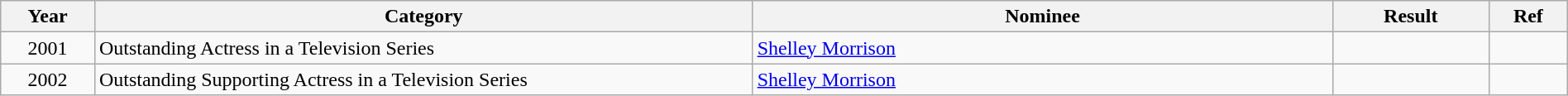<table class="wikitable" style="width:100%;">
<tr>
<th style="width:6%;">Year</th>
<th style="width:42%;">Category</th>
<th style="width:37%;">Nominee</th>
<th style="width:10%;">Result</th>
<th style="width:5%;">Ref</th>
</tr>
<tr>
<td style="text-align:center;">2001</td>
<td>Outstanding Actress in a Television Series</td>
<td><a href='#'>Shelley Morrison</a></td>
<td></td>
<td style="text-align:center;"></td>
</tr>
<tr>
<td style="text-align:center;">2002</td>
<td>Outstanding Supporting Actress in a Television Series</td>
<td><a href='#'>Shelley Morrison</a></td>
<td></td>
<td style="text-align:center;"></td>
</tr>
</table>
